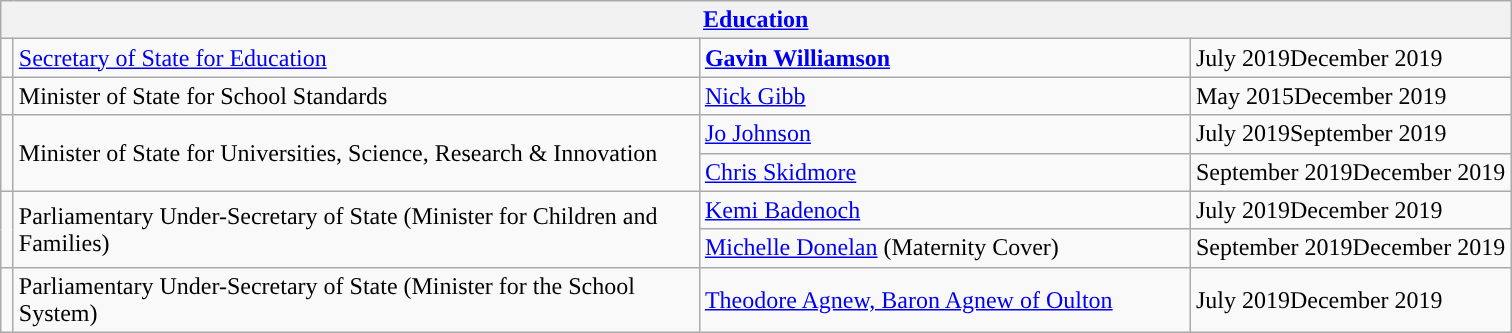<table class="wikitable">
<tr>
<th colspan="4"><a href='#'>Education</a></th>
</tr>
<tr>
<td style="width: 1px; background: "></td>
<td style="width: 450px;"><a href='#'>Secretary of State for Education</a></td>
<td style="width: 320px;"><strong><a href='#'>Gavin Williamson</a></strong></td>
<td>July 2019December 2019</td>
</tr>
<tr>
<td style="width: 1px; background: "></td>
<td>Minister of State for School Standards</td>
<td style="width: 320px;"><a href='#'>Nick Gibb</a></td>
<td>May 2015December 2019</td>
</tr>
<tr>
<td rowspan=2 style="width: 1px; background: "></td>
<td rowspan=2>Minister of State for Universities, Science, Research & Innovation</td>
<td><a href='#'>Jo Johnson</a><br></td>
<td>July 2019September 2019</td>
</tr>
<tr>
<td><a href='#'>Chris Skidmore</a><br></td>
<td>September 2019December 2019</td>
</tr>
<tr>
<td rowspan=2 style="width: 1px; background: "></td>
<td rowspan=2>Parliamentary Under-Secretary of State (Minister for Children and Families)</td>
<td><a href='#'>Kemi Badenoch</a></td>
<td>July 2019December 2019</td>
</tr>
<tr>
<td><a href='#'>Michelle Donelan</a> (Maternity Cover)</td>
<td>September 2019December 2019</td>
</tr>
<tr>
<td style="width: 1px; background: "></td>
<td>Parliamentary Under-Secretary of State (Minister for the School System)</td>
<td><a href='#'>Theodore Agnew, Baron Agnew of Oulton</a> </td>
<td>July 2019December 2019</td>
</tr>
</table>
